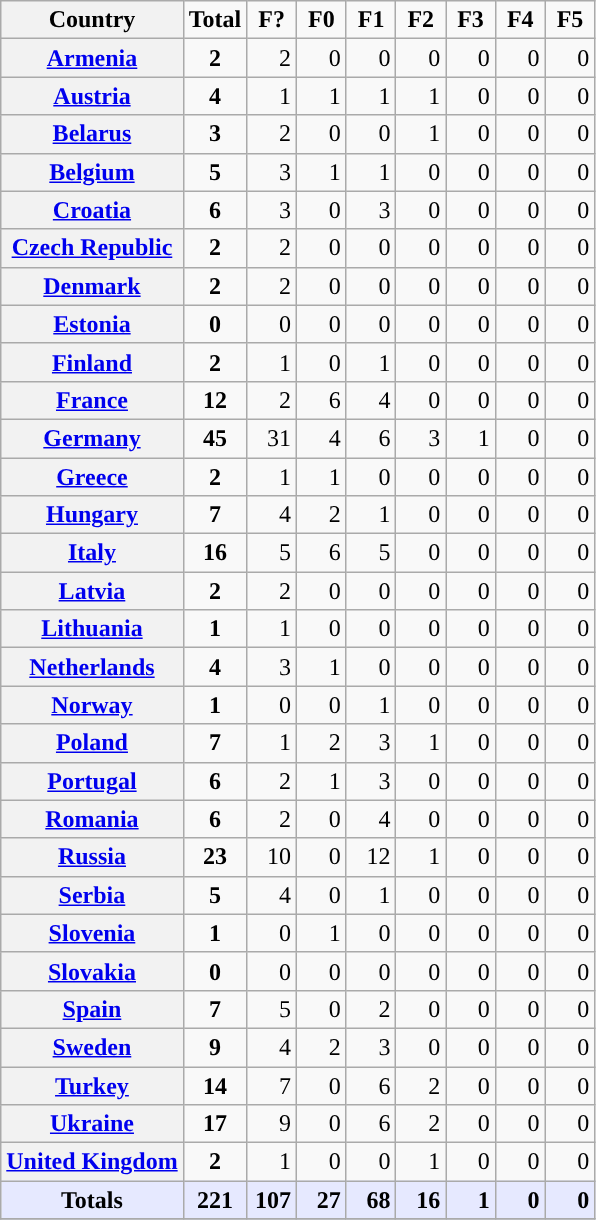<table class="wikitable" style="margin:0 0 0.5em 1em;float:left;">
<tr>
<th><strong>Country</strong></th>
<td><strong>Total</strong></td>
<td><strong> F? </strong></td>
<td><strong> F0 </strong></td>
<td><strong> F1 </strong></td>
<td><strong> F2 </strong></td>
<td><strong> F3 </strong></td>
<td><strong> F4 </strong></td>
<td><strong> F5 </strong></td>
</tr>
<tr>
<th><a href='#'>Armenia</a></th>
<td align="center"><strong>2</strong></td>
<td align="right">2</td>
<td align="right">0</td>
<td align="right">0</td>
<td align="right">0</td>
<td align="right">0</td>
<td align="right">0</td>
<td align="right">0</td>
</tr>
<tr>
<th><a href='#'>Austria</a></th>
<td align="center"><strong>4</strong></td>
<td align="right">1</td>
<td align="right">1</td>
<td align="right">1</td>
<td align="right">1</td>
<td align="right">0</td>
<td align="right">0</td>
<td align="right">0</td>
</tr>
<tr>
<th><a href='#'>Belarus</a></th>
<td align="center"><strong>3</strong></td>
<td align="right">2</td>
<td align="right">0</td>
<td align="right">0</td>
<td align="right">1</td>
<td align="right">0</td>
<td align="right">0</td>
<td align="right">0</td>
</tr>
<tr>
<th><a href='#'>Belgium</a></th>
<td align="center"><strong>5</strong></td>
<td align="right">3</td>
<td align="right">1</td>
<td align="right">1</td>
<td align="right">0</td>
<td align="right">0</td>
<td align="right">0</td>
<td align="right">0</td>
</tr>
<tr>
<th><a href='#'>Croatia</a></th>
<td align="center"><strong>6</strong></td>
<td align="right">3</td>
<td align="right">0</td>
<td align="right">3</td>
<td align="right">0</td>
<td align="right">0</td>
<td align="right">0</td>
<td align="right">0</td>
</tr>
<tr>
<th><a href='#'>Czech Republic</a></th>
<td align="center"><strong>2</strong></td>
<td align="right">2</td>
<td align="right">0</td>
<td align="right">0</td>
<td align="right">0</td>
<td align="right">0</td>
<td align="right">0</td>
<td align="right">0</td>
</tr>
<tr>
<th><a href='#'>Denmark</a></th>
<td align="center"><strong>2</strong></td>
<td align="right">2</td>
<td align="right">0</td>
<td align="right">0</td>
<td align="right">0</td>
<td align="right">0</td>
<td align="right">0</td>
<td align="right">0</td>
</tr>
<tr>
<th><a href='#'>Estonia</a></th>
<td align="center"><strong>0</strong></td>
<td align="right">0</td>
<td align="right">0</td>
<td align="right">0</td>
<td align="right">0</td>
<td align="right">0</td>
<td align="right">0</td>
<td align="right">0</td>
</tr>
<tr>
<th><a href='#'>Finland</a></th>
<td align="center"><strong>2</strong></td>
<td align="right">1</td>
<td align="right">0</td>
<td align="right">1</td>
<td align="right">0</td>
<td align="right">0</td>
<td align="right">0</td>
<td align="right">0</td>
</tr>
<tr>
<th><a href='#'>France</a></th>
<td align="center"><strong>12</strong></td>
<td align="right">2</td>
<td align="right">6</td>
<td align="right">4</td>
<td align="right">0</td>
<td align="right">0</td>
<td align="right">0</td>
<td align="right">0</td>
</tr>
<tr>
<th><a href='#'>Germany</a></th>
<td align="center"><strong>45</strong></td>
<td align="right">31</td>
<td align="right">4</td>
<td align="right">6</td>
<td align="right">3</td>
<td align="right">1</td>
<td align="right">0</td>
<td align="right">0</td>
</tr>
<tr>
<th><a href='#'>Greece</a></th>
<td align="center"><strong>2</strong></td>
<td align="right">1</td>
<td align="right">1</td>
<td align="right">0</td>
<td align="right">0</td>
<td align="right">0</td>
<td align="right">0</td>
<td align="right">0</td>
</tr>
<tr>
<th><a href='#'>Hungary</a></th>
<td align="center"><strong>7</strong></td>
<td align="right">4</td>
<td align="right">2</td>
<td align="right">1</td>
<td align="right">0</td>
<td align="right">0</td>
<td align="right">0</td>
<td align="right">0</td>
</tr>
<tr>
<th><a href='#'>Italy</a></th>
<td align="center"><strong>16</strong></td>
<td align="right">5</td>
<td align="right">6</td>
<td align="right">5</td>
<td align="right">0</td>
<td align="right">0</td>
<td align="right">0</td>
<td align="right">0</td>
</tr>
<tr>
<th><a href='#'>Latvia</a></th>
<td align="center"><strong>2</strong></td>
<td align="right">2</td>
<td align="right">0</td>
<td align="right">0</td>
<td align="right">0</td>
<td align="right">0</td>
<td align="right">0</td>
<td align="right">0</td>
</tr>
<tr>
<th><a href='#'>Lithuania</a></th>
<td align="center"><strong>1</strong></td>
<td align="right">1</td>
<td align="right">0</td>
<td align="right">0</td>
<td align="right">0</td>
<td align="right">0</td>
<td align="right">0</td>
<td align="right">0</td>
</tr>
<tr>
<th><a href='#'>Netherlands</a></th>
<td align="center"><strong>4</strong></td>
<td align="right">3</td>
<td align="right">1</td>
<td align="right">0</td>
<td align="right">0</td>
<td align="right">0</td>
<td align="right">0</td>
<td align="right">0</td>
</tr>
<tr>
<th><a href='#'>Norway</a></th>
<td align="center"><strong>1</strong></td>
<td align="right">0</td>
<td align="right">0</td>
<td align="right">1</td>
<td align="right">0</td>
<td align="right">0</td>
<td align="right">0</td>
<td align="right">0</td>
</tr>
<tr>
<th><a href='#'>Poland</a></th>
<td align="center"><strong>7</strong></td>
<td align="right">1</td>
<td align="right">2</td>
<td align="right">3</td>
<td align="right">1</td>
<td align="right">0</td>
<td align="right">0</td>
<td align="right">0</td>
</tr>
<tr>
<th><a href='#'>Portugal</a></th>
<td align="center"><strong>6</strong></td>
<td align="right">2</td>
<td align="right">1</td>
<td align="right">3</td>
<td align="right">0</td>
<td align="right">0</td>
<td align="right">0</td>
<td align="right">0</td>
</tr>
<tr>
<th><a href='#'>Romania</a></th>
<td align="center"><strong>6</strong></td>
<td align="right">2</td>
<td align="right">0</td>
<td align="right">4</td>
<td align="right">0</td>
<td align="right">0</td>
<td align="right">0</td>
<td align="right">0</td>
</tr>
<tr>
<th><a href='#'>Russia</a></th>
<td align="center"><strong>23</strong></td>
<td align="right">10</td>
<td align="right">0</td>
<td align="right">12</td>
<td align="right">1</td>
<td align="right">0</td>
<td align="right">0</td>
<td align="right">0</td>
</tr>
<tr>
<th><a href='#'>Serbia</a></th>
<td align="center"><strong>5</strong></td>
<td align="right">4</td>
<td align="right">0</td>
<td align="right">1</td>
<td align="right">0</td>
<td align="right">0</td>
<td align="right">0</td>
<td align="right">0</td>
</tr>
<tr>
<th><a href='#'>Slovenia</a></th>
<td align="center"><strong>1</strong></td>
<td align="right">0</td>
<td align="right">1</td>
<td align="right">0</td>
<td align="right">0</td>
<td align="right">0</td>
<td align="right">0</td>
<td align="right">0</td>
</tr>
<tr>
<th><a href='#'>Slovakia</a></th>
<td align="center"><strong>0</strong></td>
<td align="right">0</td>
<td align="right">0</td>
<td align="right">0</td>
<td align="right">0</td>
<td align="right">0</td>
<td align="right">0</td>
<td align="right">0</td>
</tr>
<tr>
<th><a href='#'>Spain</a></th>
<td align="center"><strong>7</strong></td>
<td align="right">5</td>
<td align="right">0</td>
<td align="right">2</td>
<td align="right">0</td>
<td align="right">0</td>
<td align="right">0</td>
<td align="right">0</td>
</tr>
<tr>
<th><a href='#'>Sweden</a></th>
<td align="center"><strong>9</strong></td>
<td align="right">4</td>
<td align="right">2</td>
<td align="right">3</td>
<td align="right">0</td>
<td align="right">0</td>
<td align="right">0</td>
<td align="right">0</td>
</tr>
<tr>
<th><a href='#'>Turkey</a></th>
<td align="center"><strong>14</strong></td>
<td align="right">7</td>
<td align="right">0</td>
<td align="right">6</td>
<td align="right">2</td>
<td align="right">0</td>
<td align="right">0</td>
<td align="right">0</td>
</tr>
<tr>
<th><a href='#'>Ukraine</a></th>
<td align="center"><strong>17</strong></td>
<td align="right">9</td>
<td align="right">0</td>
<td align="right">6</td>
<td align="right">2</td>
<td align="right">0</td>
<td align="right">0</td>
<td align="right">0</td>
</tr>
<tr>
<th><a href='#'>United Kingdom</a></th>
<td align="center"><strong>2</strong></td>
<td align="right">1</td>
<td align="right">0</td>
<td align="right">0</td>
<td align="right">1</td>
<td align="right">0</td>
<td align="right">0</td>
<td align="right">0</td>
</tr>
<tr>
<td bgcolor="#e6e9ff" align="center"><strong>Totals</strong> </td>
<td bgcolor="#e6e9ff" align="center"><strong>221</strong></td>
<td bgcolor="#e6e9ff" align="right"><strong>107</strong></td>
<td bgcolor="#e6e9ff" align="right"><strong>27</strong></td>
<td bgcolor="#e6e9ff" align="right"><strong>68</strong></td>
<td bgcolor="#e6e9ff" align="right"><strong>16</strong></td>
<td bgcolor="#e6e9ff" align="right"><strong>1</strong></td>
<td bgcolor="#e6e9ff" align="right"><strong>0</strong></td>
<td bgcolor="#e6e9ff" align="right"><strong>0</strong></td>
</tr>
<tr>
</tr>
</table>
